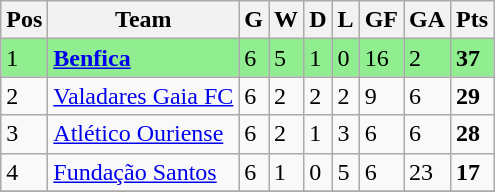<table class="wikitable">
<tr>
<th>Pos</th>
<th>Team</th>
<th>G</th>
<th>W</th>
<th>D</th>
<th>L</th>
<th>GF</th>
<th>GA</th>
<th>Pts</th>
</tr>
<tr bgcolor=lightgreen>
<td>1</td>
<td><strong><a href='#'>Benfica</a></strong></td>
<td>6</td>
<td>5</td>
<td>1</td>
<td>0</td>
<td>16</td>
<td>2</td>
<td><strong>37</strong></td>
</tr>
<tr>
<td>2</td>
<td><a href='#'>Valadares Gaia FC</a></td>
<td>6</td>
<td>2</td>
<td>2</td>
<td>2</td>
<td>9</td>
<td>6</td>
<td><strong>29</strong></td>
</tr>
<tr>
<td>3</td>
<td><a href='#'>Atlético Ouriense</a></td>
<td>6</td>
<td>2</td>
<td>1</td>
<td>3</td>
<td>6</td>
<td>6</td>
<td><strong>28</strong></td>
</tr>
<tr>
<td>4</td>
<td><a href='#'>Fundação Santos</a></td>
<td>6</td>
<td>1</td>
<td>0</td>
<td>5</td>
<td>6</td>
<td>23</td>
<td><strong>17</strong></td>
</tr>
<tr>
</tr>
</table>
